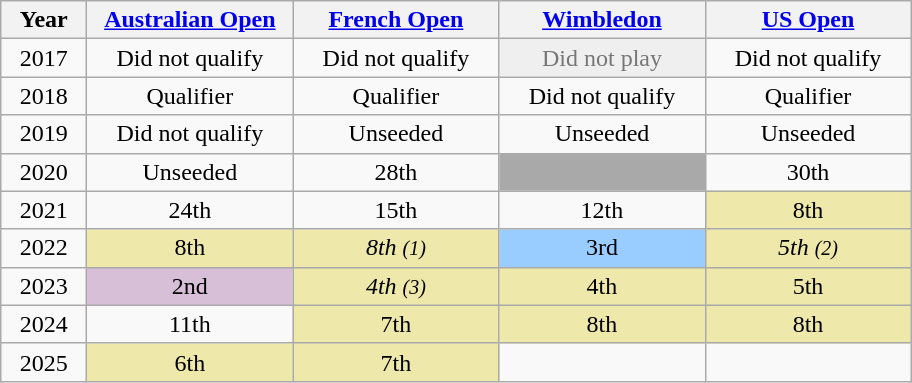<table class="wikitable" style="text-align:center;">
<tr>
<th width="50">Year</th>
<th width="130"><a href='#'>Australian Open</a></th>
<th width="130"><a href='#'>French Open</a></th>
<th width="130"><a href='#'>Wimbledon</a></th>
<th width="130"><a href='#'>US Open</a></th>
</tr>
<tr>
<td>2017</td>
<td>Did not qualify</td>
<td>Did not qualify</td>
<td style=color:#767676 bgcolor=efefef>Did not play</td>
<td>Did not qualify</td>
</tr>
<tr>
<td>2018</td>
<td>Qualifier</td>
<td>Qualifier</td>
<td>Did not qualify</td>
<td>Qualifier</td>
</tr>
<tr>
<td>2019</td>
<td>Did not qualify</td>
<td>Unseeded</td>
<td>Unseeded</td>
<td>Unseeded</td>
</tr>
<tr>
<td>2020</td>
<td>Unseeded</td>
<td>28th</td>
<td bgcolor="darkgray"></td>
<td>30th</td>
</tr>
<tr>
<td>2021</td>
<td>24th</td>
<td>15th</td>
<td>12th</td>
<td bgcolor=eee8aa>8th</td>
</tr>
<tr>
<td>2022</td>
<td bgcolor=eee8aa>8th</td>
<td bgcolor=eee8aa><em>8th <small>(1)</small></em></td>
<td bgcolor=99ccff>3rd</td>
<td bgcolor=eee8aa><em>5th <small>(2)</small></em></td>
</tr>
<tr>
<td>2023</td>
<td bgcolor=thistle>2nd</td>
<td bgcolor=eee8aa><em>4th <small>(3)</small></em></td>
<td bgcolor=eee8aa>4th</td>
<td bgcolor=eee8aa>5th</td>
</tr>
<tr>
<td>2024</td>
<td>11th</td>
<td bgcolor=eee8aa>7th</td>
<td bgcolor=eee8aa>8th</td>
<td bgcolor=eee8aa>8th</td>
</tr>
<tr>
<td>2025</td>
<td bgcolor=eee8aa>6th</td>
<td bgcolor=eee8aa>7th</td>
<td></td>
<td></td>
</tr>
</table>
